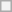<table class="wikitable plainrowheaders">
<tr>
<th scope="row"></th>
</tr>
</table>
